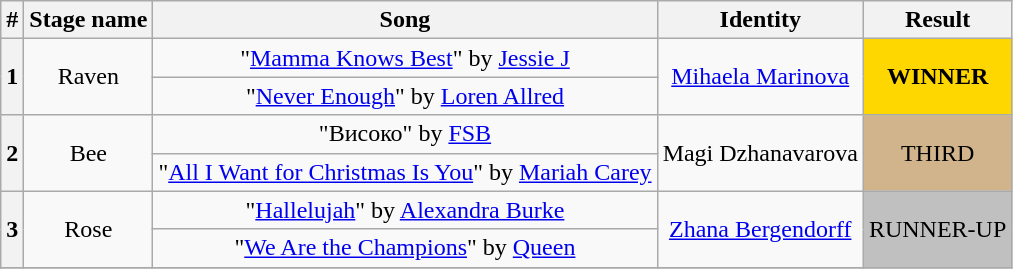<table class="wikitable" plainrowheaders" style="text-align: center;">
<tr>
<th>#</th>
<th>Stage name</th>
<th>Song</th>
<th>Identity</th>
<th>Result</th>
</tr>
<tr>
<th rowspan="2">1</th>
<td rowspan="2">Raven</td>
<td>"<a href='#'>Mamma Knows Best</a>" by <a href='#'>Jessie J</a></td>
<td rowspan="2"><a href='#'>Mihaela Marinova</a></td>
<td rowspan="2" bgcolor=gold><strong>WINNER</strong></td>
</tr>
<tr>
<td>"<a href='#'>Never Enough</a>" by <a href='#'>Loren Allred</a></td>
</tr>
<tr>
<th rowspan="2">2</th>
<td rowspan="2">Bee</td>
<td>"Високо" by <a href='#'>FSB</a></td>
<td rowspan="2">Magi Dzhanavarova</td>
<td rowspan="2" bgcolor=tan>THIRD</td>
</tr>
<tr>
<td>"<a href='#'>All I Want for Christmas Is You</a>" by <a href='#'>Mariah Carey</a></td>
</tr>
<tr>
<th rowspan="2">3</th>
<td rowspan="2">Rose</td>
<td>"<a href='#'>Hallelujah</a>" by <a href='#'>Alexandra Burke</a></td>
<td rowspan="2"><a href='#'>Zhana Bergendorff</a></td>
<td rowspan="2" bgcolor=silver>RUNNER-UP</td>
</tr>
<tr>
<td>"<a href='#'>We Are the Champions</a>" by <a href='#'>Queen</a></td>
</tr>
<tr>
</tr>
</table>
